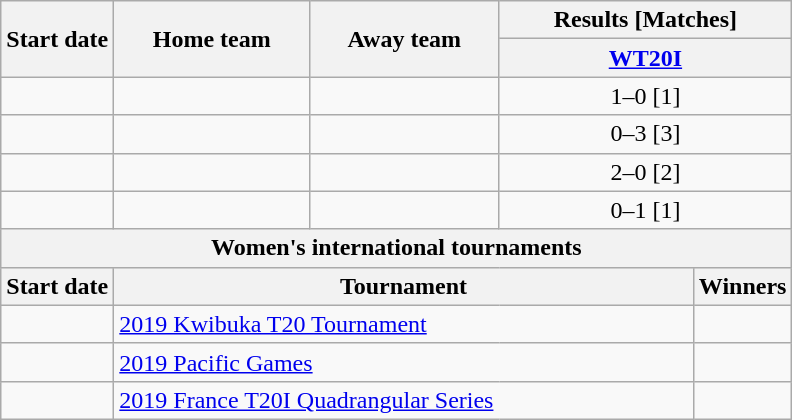<table class="wikitable" style="text-align:center;">
<tr>
<th rowspan=2>Start date</th>
<th rowspan=2>Home team</th>
<th rowspan=2>Away team</th>
<th colspan=3>Results [Matches]</th>
</tr>
<tr>
<th colspan=3><a href='#'>WT20I</a></th>
</tr>
<tr>
<td style="text-align:left"><a href='#'></a></td>
<td style="text-align:left"></td>
<td style="text-align:left"></td>
<td colspan=3>1–0 [1]</td>
</tr>
<tr>
<td style="text-align:left"><a href='#'></a></td>
<td style="text-align:left"></td>
<td style="text-align:left"></td>
<td colspan=3>0–3 [3]</td>
</tr>
<tr>
<td style="text-align:left"><a href='#'></a></td>
<td style="text-align:left"> </td>
<td style="text-align:left"></td>
<td colspan=3>2–0 [2]</td>
</tr>
<tr>
<td style="text-align:left"><a href='#'></a></td>
<td style="text-align:left"></td>
<td style="text-align:left"></td>
<td colspan=3>0–1 [1]</td>
</tr>
<tr>
<th colspan=7>Women's international tournaments</th>
</tr>
<tr>
<th>Start date</th>
<th colspan=3>Tournament</th>
<th colspan=3>Winners</th>
</tr>
<tr>
<td style="text-align:left"><a href='#'></a></td>
<td style="text-align:left" colspan=3> <a href='#'>2019 Kwibuka T20 Tournament</a></td>
<td style="text-align:left" colspan=3></td>
</tr>
<tr>
<td style="text-align:left"><a href='#'></a></td>
<td style="text-align:left" colspan=3> <a href='#'>2019 Pacific Games</a></td>
<td style="text-align:left" colspan=3></td>
</tr>
<tr>
<td style="text-align:left"><a href='#'></a></td>
<td style="text-align:left" colspan=3> <a href='#'>2019 France T20I Quadrangular Series</a></td>
<td style="text-align:left" colspan=3></td>
</tr>
</table>
